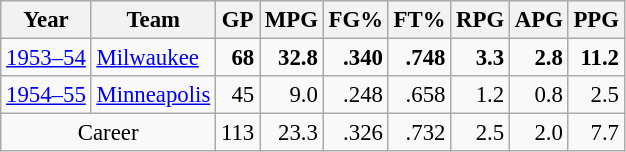<table class="wikitable sortable" style="font-size:95%; text-align:right;">
<tr>
<th>Year</th>
<th>Team</th>
<th>GP</th>
<th>MPG</th>
<th>FG%</th>
<th>FT%</th>
<th>RPG</th>
<th>APG</th>
<th>PPG</th>
</tr>
<tr>
<td style="text-align:left;"><a href='#'>1953–54</a></td>
<td style="text-align:left;"><a href='#'>Milwaukee</a></td>
<td><strong>68</strong></td>
<td><strong>32.8</strong></td>
<td><strong>.340</strong></td>
<td><strong>.748</strong></td>
<td><strong>3.3</strong></td>
<td><strong>2.8</strong></td>
<td><strong>11.2</strong></td>
</tr>
<tr>
<td style="text-align:left;"><a href='#'>1954–55</a></td>
<td style="text-align:left;"><a href='#'>Minneapolis</a></td>
<td>45</td>
<td>9.0</td>
<td>.248</td>
<td>.658</td>
<td>1.2</td>
<td>0.8</td>
<td>2.5</td>
</tr>
<tr class="sortbottom">
<td colspan="2" style="text-align:center;">Career</td>
<td>113</td>
<td>23.3</td>
<td>.326</td>
<td>.732</td>
<td>2.5</td>
<td>2.0</td>
<td>7.7</td>
</tr>
</table>
